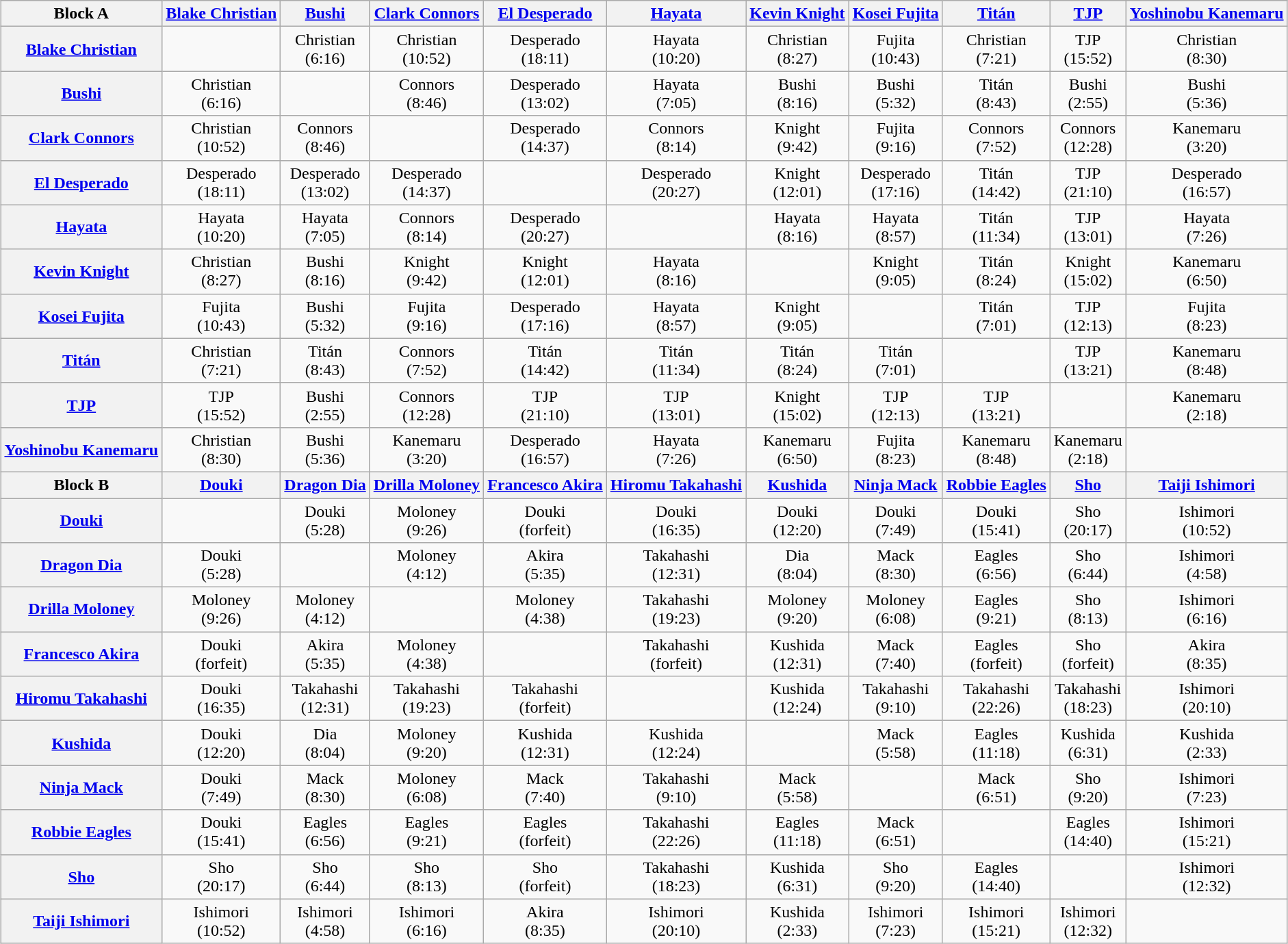<table class="wikitable" style="margin: 1em auto 1em auto">
<tr align="center">
<th>Block A</th>
<th><a href='#'>Blake Christian</a></th>
<th><a href='#'>Bushi</a></th>
<th><a href='#'>Clark Connors</a></th>
<th><a href='#'>El Desperado</a></th>
<th><a href='#'>Hayata</a></th>
<th><a href='#'>Kevin Knight</a></th>
<th><a href='#'>Kosei Fujita</a></th>
<th><a href='#'>Titán</a></th>
<th><a href='#'>TJP</a></th>
<th><a href='#'>Yoshinobu Kanemaru</a></th>
</tr>
<tr align="center">
<th><a href='#'>Blake Christian</a></th>
<td></td>
<td>Christian<br>(6:16)</td>
<td>Christian<br>(10:52)</td>
<td>Desperado<br>(18:11)</td>
<td>Hayata<br>(10:20)</td>
<td>Christian<br>(8:27)</td>
<td>Fujita<br>(10:43)</td>
<td>Christian<br>(7:21)</td>
<td>TJP<br>(15:52)</td>
<td>Christian<br>(8:30)</td>
</tr>
<tr align="center">
<th><a href='#'>Bushi</a></th>
<td>Christian<br>(6:16)</td>
<td></td>
<td>Connors<br>(8:46)</td>
<td>Desperado<br>(13:02)</td>
<td>Hayata<br>(7:05)</td>
<td>Bushi<br>(8:16)</td>
<td>Bushi<br>(5:32)</td>
<td>Titán<br>(8:43)</td>
<td>Bushi<br>(2:55)</td>
<td>Bushi<br>(5:36)</td>
</tr>
<tr align="center">
<th><a href='#'>Clark Connors</a></th>
<td>Christian<br>(10:52)</td>
<td>Connors<br>(8:46)</td>
<td></td>
<td>Desperado<br>(14:37)</td>
<td>Connors<br>(8:14)</td>
<td>Knight<br>(9:42)</td>
<td>Fujita<br>(9:16)</td>
<td>Connors<br>(7:52)</td>
<td>Connors<br>(12:28)</td>
<td>Kanemaru<br>(3:20)</td>
</tr>
<tr align="center">
<th><a href='#'>El Desperado</a></th>
<td>Desperado<br>(18:11)</td>
<td>Desperado<br>(13:02)</td>
<td>Desperado<br>(14:37)</td>
<td></td>
<td>Desperado<br>(20:27)</td>
<td>Knight<br>(12:01)</td>
<td>Desperado<br>(17:16)</td>
<td>Titán<br>(14:42)</td>
<td>TJP<br>(21:10)</td>
<td>Desperado<br>(16:57)</td>
</tr>
<tr align="center">
<th><a href='#'>Hayata</a></th>
<td>Hayata<br>(10:20)</td>
<td>Hayata<br>(7:05)</td>
<td>Connors<br>(8:14)</td>
<td>Desperado<br>(20:27)</td>
<td></td>
<td>Hayata<br>(8:16)</td>
<td>Hayata<br>(8:57)</td>
<td>Titán<br>(11:34)</td>
<td>TJP<br>(13:01)</td>
<td>Hayata<br>(7:26)</td>
</tr>
<tr align="center">
<th><a href='#'>Kevin Knight</a></th>
<td>Christian<br>(8:27)</td>
<td>Bushi<br>(8:16)</td>
<td>Knight<br>(9:42)</td>
<td>Knight<br>(12:01)</td>
<td>Hayata<br>(8:16)</td>
<td></td>
<td>Knight<br>(9:05)</td>
<td>Titán<br>(8:24)</td>
<td>Knight<br>(15:02)</td>
<td>Kanemaru<br>(6:50)</td>
</tr>
<tr align="center">
<th><a href='#'>Kosei Fujita</a></th>
<td>Fujita<br>(10:43)</td>
<td>Bushi<br>(5:32)</td>
<td>Fujita<br>(9:16)</td>
<td>Desperado<br>(17:16)</td>
<td>Hayata<br>(8:57)</td>
<td>Knight<br>(9:05)</td>
<td></td>
<td>Titán<br>(7:01)</td>
<td>TJP<br>(12:13)</td>
<td>Fujita<br>(8:23)</td>
</tr>
<tr align="center">
<th><a href='#'>Titán</a></th>
<td>Christian<br>(7:21)</td>
<td>Titán<br>(8:43)</td>
<td>Connors<br>(7:52)</td>
<td>Titán<br>(14:42)</td>
<td>Titán<br>(11:34)</td>
<td>Titán<br>(8:24)</td>
<td>Titán<br>(7:01)</td>
<td></td>
<td>TJP<br>(13:21)</td>
<td>Kanemaru<br>(8:48)</td>
</tr>
<tr align="center">
<th><a href='#'>TJP</a></th>
<td>TJP<br>(15:52)</td>
<td>Bushi<br>(2:55)</td>
<td>Connors<br>(12:28)</td>
<td>TJP<br>(21:10)</td>
<td>TJP<br>(13:01)</td>
<td>Knight<br>(15:02)</td>
<td>TJP<br>(12:13)</td>
<td>TJP<br>(13:21)</td>
<td></td>
<td>Kanemaru<br>(2:18)</td>
</tr>
<tr align="center">
<th><a href='#'>Yoshinobu Kanemaru</a></th>
<td>Christian<br>(8:30)</td>
<td>Bushi<br>(5:36)</td>
<td>Kanemaru<br>(3:20)</td>
<td>Desperado<br>(16:57)</td>
<td>Hayata<br>(7:26)</td>
<td>Kanemaru<br>(6:50)</td>
<td>Fujita<br>(8:23)</td>
<td>Kanemaru<br>(8:48)</td>
<td>Kanemaru<br>(2:18)</td>
<td></td>
</tr>
<tr align="center">
<th>Block B</th>
<th><a href='#'>Douki</a></th>
<th><a href='#'>Dragon Dia</a></th>
<th><a href='#'>Drilla Moloney</a></th>
<th><a href='#'>Francesco Akira</a></th>
<th><a href='#'>Hiromu Takahashi</a></th>
<th><a href='#'>Kushida</a></th>
<th><a href='#'>Ninja Mack</a></th>
<th><a href='#'>Robbie Eagles</a></th>
<th><a href='#'>Sho</a></th>
<th><a href='#'>Taiji Ishimori</a></th>
</tr>
<tr align="center">
<th><a href='#'>Douki</a></th>
<td></td>
<td>Douki<br>(5:28)</td>
<td>Moloney<br>(9:26)</td>
<td>Douki<br>(forfeit)</td>
<td>Douki<br>(16:35)</td>
<td>Douki<br>(12:20)</td>
<td>Douki<br>(7:49)</td>
<td>Douki<br>(15:41)</td>
<td>Sho<br>(20:17)</td>
<td>Ishimori<br>(10:52)</td>
</tr>
<tr align="center">
<th><a href='#'>Dragon Dia</a></th>
<td>Douki<br>(5:28)</td>
<td></td>
<td>Moloney<br>(4:12)</td>
<td>Akira<br>(5:35)</td>
<td>Takahashi<br>(12:31)</td>
<td>Dia<br>(8:04)</td>
<td>Mack<br>(8:30)</td>
<td>Eagles<br>(6:56)</td>
<td>Sho<br>(6:44)</td>
<td>Ishimori<br>(4:58)</td>
</tr>
<tr align="center">
<th><a href='#'>Drilla Moloney</a></th>
<td>Moloney<br>(9:26)</td>
<td>Moloney<br>(4:12)</td>
<td></td>
<td>Moloney<br>(4:38)</td>
<td>Takahashi<br>(19:23)</td>
<td>Moloney<br>(9:20)</td>
<td>Moloney<br>(6:08)</td>
<td>Eagles<br>(9:21)</td>
<td>Sho<br>(8:13)</td>
<td>Ishimori<br>(6:16)</td>
</tr>
<tr align="center">
<th><a href='#'>Francesco Akira</a></th>
<td>Douki<br>(forfeit)</td>
<td>Akira<br>(5:35)</td>
<td>Moloney<br>(4:38)</td>
<td></td>
<td>Takahashi<br>(forfeit)</td>
<td>Kushida<br>(12:31)</td>
<td>Mack<br>(7:40)</td>
<td>Eagles<br>(forfeit)</td>
<td>Sho<br>(forfeit)</td>
<td>Akira<br>(8:35)</td>
</tr>
<tr align="center">
<th><a href='#'>Hiromu Takahashi</a></th>
<td>Douki<br>(16:35)</td>
<td>Takahashi<br>(12:31)</td>
<td>Takahashi<br>(19:23)</td>
<td>Takahashi<br>(forfeit)</td>
<td></td>
<td>Kushida<br>(12:24)</td>
<td>Takahashi<br>(9:10)</td>
<td>Takahashi<br>(22:26)</td>
<td>Takahashi<br>(18:23)</td>
<td>Ishimori<br>(20:10)</td>
</tr>
<tr align="center">
<th><a href='#'>Kushida</a></th>
<td>Douki<br>(12:20)</td>
<td>Dia<br>(8:04)</td>
<td>Moloney<br>(9:20)</td>
<td>Kushida<br>(12:31)</td>
<td>Kushida<br>(12:24)</td>
<td></td>
<td>Mack<br>(5:58)</td>
<td>Eagles<br>(11:18)</td>
<td>Kushida<br>(6:31)</td>
<td>Kushida<br>(2:33)</td>
</tr>
<tr align="center">
<th><a href='#'>Ninja Mack</a></th>
<td>Douki<br>(7:49)</td>
<td>Mack<br>(8:30)</td>
<td>Moloney<br>(6:08)</td>
<td>Mack<br>(7:40)</td>
<td>Takahashi<br>(9:10)</td>
<td>Mack<br>(5:58)</td>
<td></td>
<td>Mack<br>(6:51)</td>
<td>Sho<br>(9:20)</td>
<td>Ishimori<br>(7:23)</td>
</tr>
<tr align="center">
<th><a href='#'>Robbie Eagles</a></th>
<td>Douki<br>(15:41)</td>
<td>Eagles<br>(6:56)</td>
<td>Eagles<br>(9:21)</td>
<td>Eagles<br>(forfeit)</td>
<td>Takahashi<br>(22:26)</td>
<td>Eagles<br>(11:18)</td>
<td>Mack<br>(6:51)</td>
<td></td>
<td>Eagles<br>(14:40)</td>
<td>Ishimori<br>(15:21)</td>
</tr>
<tr align="center">
<th><a href='#'>Sho</a></th>
<td>Sho<br>(20:17)</td>
<td>Sho<br>(6:44)</td>
<td>Sho<br>(8:13)</td>
<td>Sho<br>(forfeit)</td>
<td>Takahashi<br>(18:23)</td>
<td>Kushida<br>(6:31)</td>
<td>Sho<br>(9:20)</td>
<td>Eagles<br>(14:40)</td>
<td></td>
<td>Ishimori<br>(12:32)</td>
</tr>
<tr align="center">
<th><a href='#'>Taiji Ishimori</a></th>
<td>Ishimori<br>(10:52)</td>
<td>Ishimori<br>(4:58)</td>
<td>Ishimori<br>(6:16)</td>
<td>Akira<br>(8:35)</td>
<td>Ishimori<br>(20:10)</td>
<td>Kushida<br>(2:33)</td>
<td>Ishimori<br>(7:23)</td>
<td>Ishimori<br>(15:21)</td>
<td>Ishimori<br>(12:32)</td>
<td></td>
</tr>
</table>
